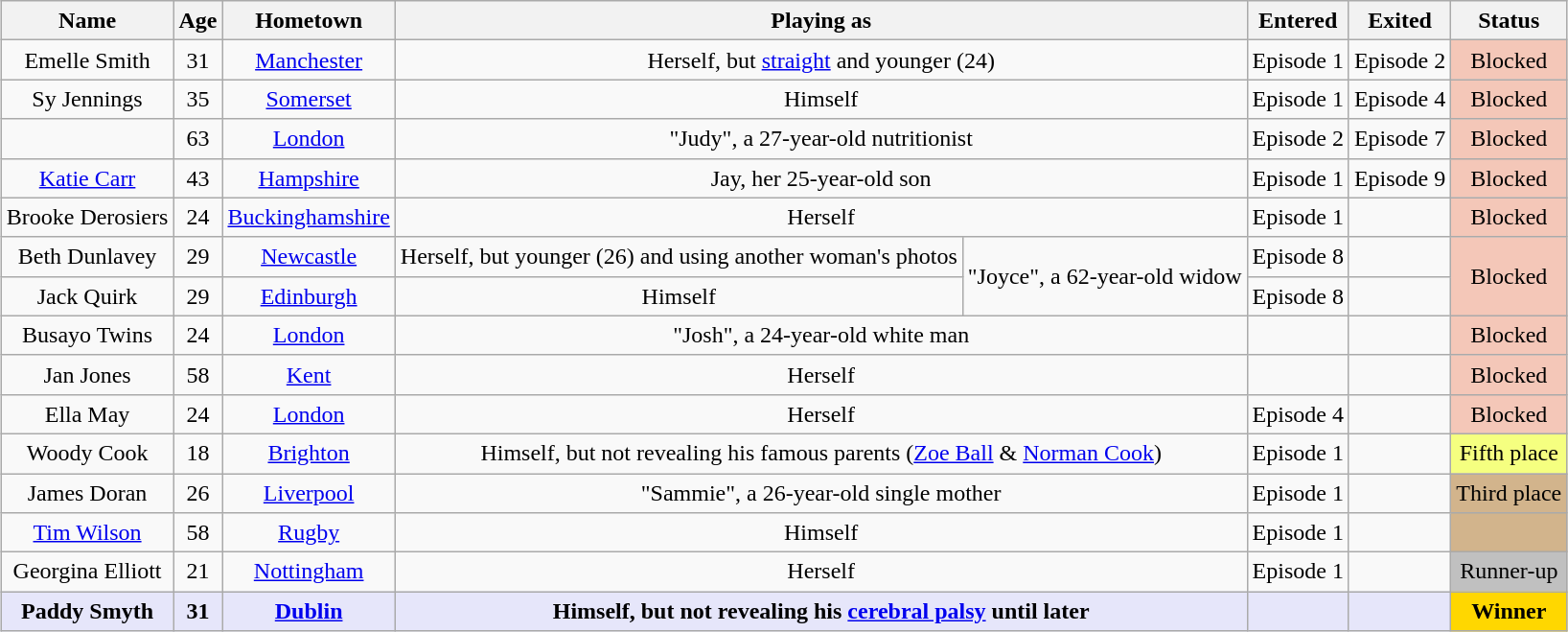<table class="wikitable sortable" style="text-align:center; line-height:20px; width:auto; margin:auto;" >
<tr>
<th>Name</th>
<th>Age</th>
<th>Hometown</th>
<th colspan="2">Playing as</th>
<th>Entered</th>
<th>Exited</th>
<th>Status</th>
</tr>
<tr>
<td>Emelle Smith</td>
<td>31</td>
<td><a href='#'>Manchester</a></td>
<td colspan="2">Herself, but <a href='#'>straight</a> and younger (24)</td>
<td>Episode 1</td>
<td>Episode 2</td>
<td style="background:#f4c7b8;">Blocked</td>
</tr>
<tr>
<td>Sy Jennings</td>
<td>35</td>
<td><a href='#'>Somerset</a></td>
<td colspan="2">Himself</td>
<td>Episode 1</td>
<td>Episode 4</td>
<td style="background:#f4c7b8;">Blocked</td>
</tr>
<tr>
<td></td>
<td>63</td>
<td><a href='#'>London</a></td>
<td colspan="2">"Judy", a 27-year-old nutritionist</td>
<td>Episode 2</td>
<td>Episode 7</td>
<td style="background:#f4c7b8;">Blocked</td>
</tr>
<tr>
<td><a href='#'>Katie Carr</a></td>
<td>43</td>
<td><a href='#'>Hampshire</a></td>
<td colspan="2">Jay, her 25-year-old son</td>
<td>Episode 1</td>
<td>Episode 9</td>
<td style="background:#f4c7b8;">Blocked</td>
</tr>
<tr>
<td>Brooke Derosiers</td>
<td>24</td>
<td><a href='#'>Buckinghamshire</a></td>
<td colspan="2">Herself</td>
<td>Episode 1</td>
<td></td>
<td style=background:#f4c7b8>Blocked</td>
</tr>
<tr>
<td>Beth Dunlavey</td>
<td>29</td>
<td><a href='#'>Newcastle</a></td>
<td>Herself, but younger (26) and using another woman's photos</td>
<td rowspan="2">"Joyce", a 62-year-old widow</td>
<td>Episode 8</td>
<td></td>
<td rowspan="2" style=background:#f4c7b8>Blocked</td>
</tr>
<tr>
<td>Jack Quirk</td>
<td>29</td>
<td><a href='#'>Edinburgh</a></td>
<td>Himself</td>
<td>Episode 8</td>
<td></td>
</tr>
<tr>
<td>Busayo Twins</td>
<td>24</td>
<td><a href='#'>London</a></td>
<td colspan="2">"Josh", a 24-year-old white man</td>
<td></td>
<td></td>
<td style=background:#f4c7b8>Blocked</td>
</tr>
<tr>
<td>Jan Jones</td>
<td>58</td>
<td><a href='#'>Kent</a></td>
<td colspan="2">Herself</td>
<td></td>
<td></td>
<td style=background:#f4c7b8>Blocked</td>
</tr>
<tr>
<td>Ella May</td>
<td>24</td>
<td><a href='#'>London</a></td>
<td colspan="2">Herself</td>
<td>Episode 4</td>
<td></td>
<td style="background:#f4c7b8;">Blocked</td>
</tr>
<tr>
<td>Woody Cook</td>
<td>18</td>
<td><a href='#'>Brighton</a></td>
<td colspan="2">Himself, but not revealing his famous parents (<a href='#'>Zoe Ball</a> & <a href='#'>Norman Cook</a>)</td>
<td>Episode 1</td>
<td></td>
<td style="background:#F5FF80;">Fifth place</td>
</tr>
<tr>
<td>James Doran</td>
<td>26</td>
<td><a href='#'>Liverpool</a></td>
<td colspan="2">"Sammie", a 26-year-old single mother</td>
<td>Episode 1</td>
<td></td>
<td style="background:tan;">Third place</td>
</tr>
<tr>
<td><a href='#'>Tim Wilson</a></td>
<td>58</td>
<td><a href='#'>Rugby</a></td>
<td colspan="2">Himself</td>
<td>Episode 1</td>
<td></td>
<td style="background:tan;"></td>
</tr>
<tr>
<td>Georgina Elliott</td>
<td>21</td>
<td><a href='#'>Nottingham</a></td>
<td colspan="2">Herself</td>
<td>Episode 1</td>
<td></td>
<td style="background:silver;">Runner-up</td>
</tr>
<tr style="background:lavender;">
<td><strong>Paddy Smyth</strong></td>
<td><strong>31</strong></td>
<td><strong><a href='#'>Dublin</a></strong></td>
<td colspan="2"><strong>Himself, but not revealing his <a href='#'>cerebral palsy</a> until later</strong></td>
<td><strong></strong></td>
<td><strong></strong></td>
<td style="background:gold;"><strong>Winner</strong></td>
</tr>
</table>
